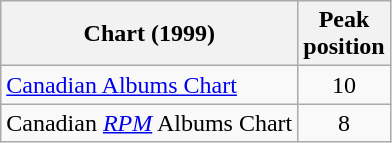<table class="wikitable sortable">
<tr>
<th align="left">Chart (1999)</th>
<th align="left">Peak<br>position</th>
</tr>
<tr>
<td align="left"><a href='#'>Canadian Albums Chart</a></td>
<td align="center">10</td>
</tr>
<tr>
<td align="left">Canadian <em><a href='#'>RPM</a></em> Albums Chart</td>
<td align="center">8</td>
</tr>
</table>
